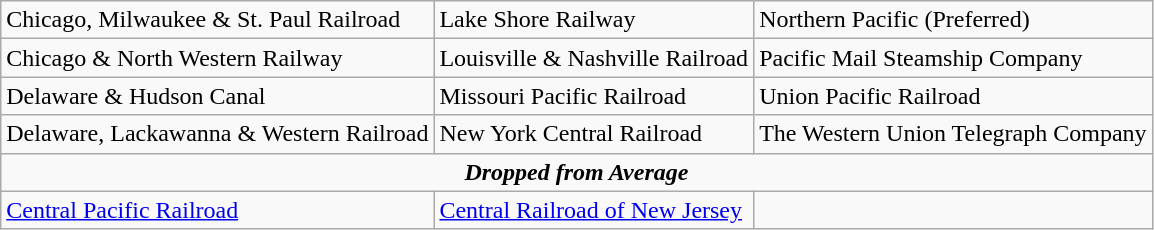<table class="wikitable" border="1">
<tr>
<td>Chicago, Milwaukee & St. Paul Railroad</td>
<td>Lake Shore Railway</td>
<td>Northern Pacific (Preferred)</td>
</tr>
<tr>
<td>Chicago & North Western Railway</td>
<td>Louisville & Nashville Railroad</td>
<td>Pacific Mail Steamship Company</td>
</tr>
<tr>
<td>Delaware & Hudson Canal</td>
<td>Missouri Pacific Railroad</td>
<td>Union Pacific Railroad</td>
</tr>
<tr>
<td>Delaware, Lackawanna & Western Railroad</td>
<td>New York Central Railroad</td>
<td>The Western Union Telegraph Company</td>
</tr>
<tr>
<td colspan="3" align="center"><strong><em>Dropped from Average</em></strong></td>
</tr>
<tr>
<td><a href='#'>Central Pacific Railroad</a></td>
<td><a href='#'>Central Railroad of New Jersey</a></td>
<td></td>
</tr>
</table>
